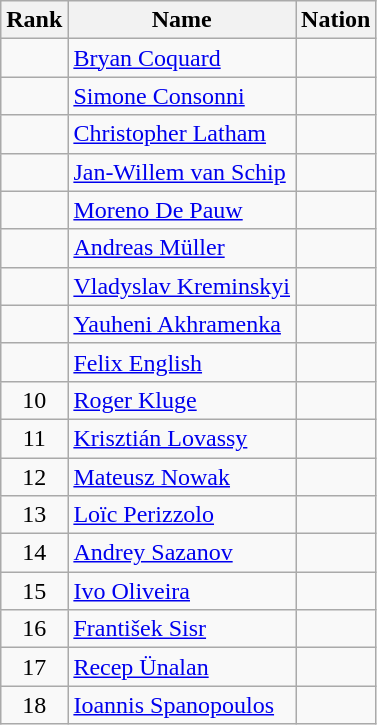<table class="wikitable sortable" style="text-align:center">
<tr>
<th>Rank</th>
<th>Name</th>
<th>Nation</th>
</tr>
<tr>
<td></td>
<td align=left><a href='#'>Bryan Coquard</a></td>
<td align=left></td>
</tr>
<tr>
<td></td>
<td align=left><a href='#'>Simone Consonni</a></td>
<td align=left></td>
</tr>
<tr>
<td></td>
<td align=left><a href='#'>Christopher Latham</a></td>
<td align=left></td>
</tr>
<tr>
<td></td>
<td align=left><a href='#'>Jan-Willem van Schip</a></td>
<td align=left></td>
</tr>
<tr>
<td></td>
<td align=left><a href='#'>Moreno De Pauw</a></td>
<td align=left></td>
</tr>
<tr>
<td></td>
<td align=left><a href='#'>Andreas Müller</a></td>
<td align=left></td>
</tr>
<tr>
<td></td>
<td align=left><a href='#'>Vladyslav Kreminskyi</a></td>
<td align=left></td>
</tr>
<tr>
<td></td>
<td align=left><a href='#'>Yauheni Akhramenka</a></td>
<td align=left></td>
</tr>
<tr>
<td></td>
<td align=left><a href='#'>Felix English</a></td>
<td align=left></td>
</tr>
<tr>
<td>10</td>
<td align=left><a href='#'>Roger Kluge</a></td>
<td align=left></td>
</tr>
<tr>
<td>11</td>
<td align=left><a href='#'>Krisztián Lovassy</a></td>
<td align=left></td>
</tr>
<tr>
<td>12</td>
<td align=left><a href='#'>Mateusz Nowak</a></td>
<td align=left></td>
</tr>
<tr>
<td>13</td>
<td align=left><a href='#'>Loïc Perizzolo</a></td>
<td align=left></td>
</tr>
<tr>
<td>14</td>
<td align=left><a href='#'>Andrey Sazanov</a></td>
<td align=left></td>
</tr>
<tr>
<td>15</td>
<td align=left><a href='#'>Ivo Oliveira</a></td>
<td align=left></td>
</tr>
<tr>
<td>16</td>
<td align=left><a href='#'>František Sisr</a></td>
<td align=left></td>
</tr>
<tr>
<td>17</td>
<td align=left><a href='#'>Recep Ünalan</a></td>
<td align=left></td>
</tr>
<tr>
<td>18</td>
<td align=left><a href='#'>Ioannis Spanopoulos</a></td>
<td align=left></td>
</tr>
</table>
